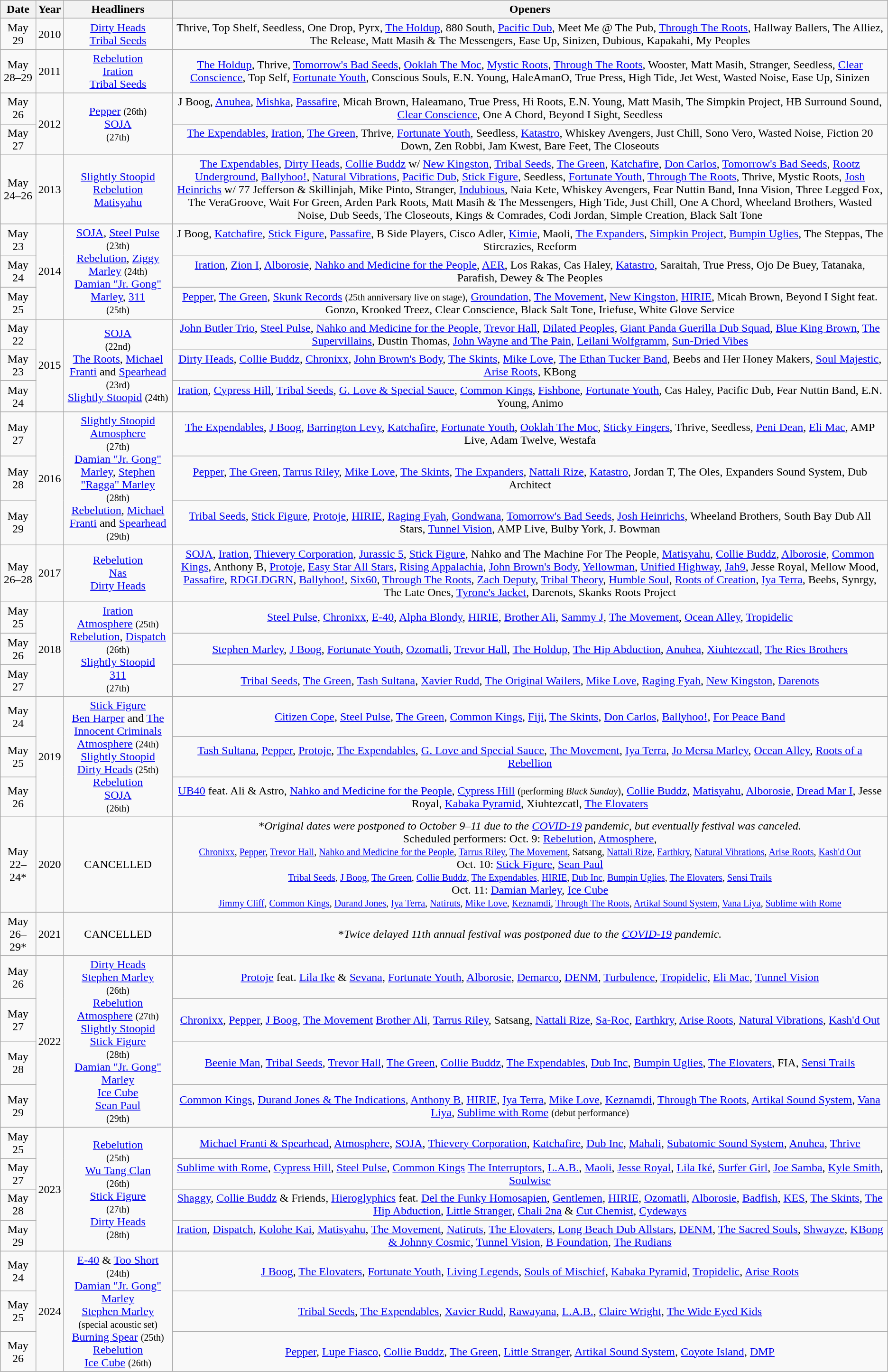<table class="wikitable" style="text-align: center">
<tr>
<th>Date</th>
<th>Year</th>
<th>Headliners</th>
<th>Openers</th>
</tr>
<tr>
<td>May 29</td>
<td>2010</td>
<td><a href='#'>Dirty Heads</a><br><a href='#'>Tribal Seeds</a></td>
<td>Thrive, Top Shelf, Seedless, One Drop, Pyrx, <a href='#'>The Holdup</a>, 880 South, <a href='#'>Pacific Dub</a>, Meet Me @ The Pub, <a href='#'>Through The Roots</a>, Hallway Ballers, The Alliez, The Release, Matt Masih & The Messengers, Ease Up, Sinizen, Dubious, Kapakahi, My Peoples</td>
</tr>
<tr>
<td>May 28–29</td>
<td>2011</td>
<td><a href='#'>Rebelution</a><br><a href='#'>Iration</a><br><a href='#'>Tribal Seeds</a></td>
<td><a href='#'>The Holdup</a>, Thrive, <a href='#'>Tomorrow's Bad Seeds</a>, <a href='#'>Ooklah The Moc</a>, <a href='#'>Mystic Roots</a>, <a href='#'>Through The Roots</a>, Wooster, Matt Masih, Stranger, Seedless, <a href='#'>Clear Conscience</a>, Top Self, <a href='#'>Fortunate Youth</a>, Conscious Souls, E.N. Young, HaleAmanO, True Press, High Tide, Jet West, Wasted Noise, Ease Up, Sinizen</td>
</tr>
<tr>
<td>May 26</td>
<td rowspan="2">2012</td>
<td rowspan="2"><a href='#'>Pepper</a> <small>(26th)</small><br><a href='#'>SOJA</a> <br><small>(27th)</small></td>
<td>J Boog, <a href='#'>Anuhea</a>, <a href='#'>Mishka</a>, <a href='#'>Passafire</a>, Micah Brown, Haleamano, True Press, Hi Roots, E.N. Young, Matt Masih, The Simpkin Project, HB Surround Sound, <a href='#'>Clear Conscience</a>, One A Chord, Beyond I Sight, Seedless</td>
</tr>
<tr>
<td>May 27</td>
<td colspan="2"><a href='#'>The Expendables</a>, <a href='#'>Iration</a>, <a href='#'>The Green</a>, Thrive, <a href='#'>Fortunate Youth</a>, Seedless, <a href='#'>Katastro</a>, Whiskey Avengers, Just Chill, Sono Vero, Wasted Noise, Fiction 20 Down, Zen Robbi, Jam Kwest, Bare Feet, The Closeouts</td>
</tr>
<tr>
<td>May 24–26</td>
<td>2013</td>
<td><a href='#'>Slightly Stoopid</a><br><a href='#'>Rebelution</a><br><a href='#'>Matisyahu</a></td>
<td><a href='#'>The Expendables</a>, <a href='#'>Dirty Heads</a>, <a href='#'>Collie Buddz</a> w/ <a href='#'>New Kingston</a>, <a href='#'>Tribal Seeds</a>, <a href='#'>The Green</a>, <a href='#'>Katchafire</a>, <a href='#'>Don Carlos</a>, <a href='#'>Tomorrow's Bad Seeds</a>, <a href='#'>Rootz Underground</a>, <a href='#'>Ballyhoo!</a>, <a href='#'>Natural Vibrations</a>, <a href='#'>Pacific Dub</a>, <a href='#'>Stick Figure</a>, Seedless, <a href='#'>Fortunate Youth</a>, <a href='#'>Through The Roots</a>, Thrive, Mystic Roots, <a href='#'>Josh Heinrichs</a> w/ 77 Jefferson & Skillinjah, Mike Pinto, Stranger, <a href='#'>Indubious</a>, Naia Kete, Whiskey Avengers, Fear Nuttin Band, Inna Vision, Three Legged Fox, The VeraGroove, Wait For Green, Arden Park Roots, Matt Masih & The Messengers, High Tide, Just Chill, One A Chord, Wheeland Brothers, Wasted Noise, Dub Seeds, The Closeouts, Kings & Comrades, Codi Jordan, Simple Creation, Black Salt Tone</td>
</tr>
<tr>
<td>May 23</td>
<td rowspan="3">2014</td>
<td rowspan="3"><a href='#'>SOJA</a>, <a href='#'>Steel Pulse</a><br> <small>(23th)</small><br><a href='#'>Rebelution</a>, <a href='#'>Ziggy Marley</a> <small>(24th)</small><br><a href='#'>Damian "Jr. Gong" Marley</a>, <a href='#'>311</a> <br><small>(25th)</small></td>
<td>J Boog, <a href='#'>Katchafire</a>, <a href='#'>Stick Figure</a>, <a href='#'>Passafire</a>, B Side Players, Cisco Adler, <a href='#'>Kimie</a>, Maoli, <a href='#'>The Expanders</a>, <a href='#'>Simpkin Project</a>, <a href='#'>Bumpin Uglies</a>, The Steppas, The Stircrazies, Reeform</td>
</tr>
<tr>
<td>May 24</td>
<td colspan="3"><a href='#'>Iration</a>, <a href='#'>Zion I</a>, <a href='#'>Alborosie</a>, <a href='#'>Nahko and Medicine for the People</a>, <a href='#'>AER</a>, Los Rakas, Cas Haley, <a href='#'>Katastro</a>, Saraitah, True Press, Ojo De Buey, Tatanaka, Parafish, Dewey & The Peoples</td>
</tr>
<tr>
<td>May 25</td>
<td colspan="2"><a href='#'>Pepper</a>, <a href='#'>The Green</a>, <a href='#'>Skunk Records</a> <small>(25th anniversary live on stage)</small>, <a href='#'>Groundation</a>, <a href='#'>The Movement</a>, <a href='#'>New Kingston</a>, <a href='#'>HIRIE</a>, Micah Brown, Beyond I Sight feat. Gonzo, Krooked Treez, Clear Conscience, Black Salt Tone, Iriefuse, White Glove Service</td>
</tr>
<tr>
<td>May 22</td>
<td rowspan="3">2015</td>
<td rowspan="3"><a href='#'>SOJA</a><br> <small>(22nd)</small><br><a href='#'>The Roots</a>, <a href='#'>Michael Franti</a> and <a href='#'>Spearhead</a> <small>(23rd)<br></small> <a href='#'>Slightly Stoopid</a> <small>(24th)</small></td>
<td><a href='#'>John Butler Trio</a>, <a href='#'>Steel Pulse</a>, <a href='#'>Nahko and Medicine for the People</a>, <a href='#'>Trevor Hall</a>, <a href='#'>Dilated Peoples</a>, <a href='#'>Giant Panda Guerilla Dub Squad</a>, <a href='#'>Blue King Brown</a>, <a href='#'>The Supervillains</a>, Dustin Thomas, <a href='#'>John Wayne and The Pain</a>, <a href='#'>Leilani Wolfgramm</a>, <a href='#'>Sun-Dried Vibes</a></td>
</tr>
<tr>
<td>May 23</td>
<td colspan="2"><a href='#'>Dirty Heads</a>, <a href='#'>Collie Buddz</a>, <a href='#'>Chronixx</a>, <a href='#'>John Brown's Body</a>, <a href='#'>The Skints</a>, <a href='#'>Mike Love</a>, <a href='#'>The Ethan Tucker Band</a>, Beebs and Her Honey Makers, <a href='#'>Soul Majestic</a>, <a href='#'>Arise Roots</a>, KBong</td>
</tr>
<tr>
<td>May 24</td>
<td colspan="2"><a href='#'>Iration</a>, <a href='#'>Cypress Hill</a>, <a href='#'>Tribal Seeds</a>, <a href='#'>G. Love & Special Sauce</a>, <a href='#'>Common Kings</a>, <a href='#'>Fishbone</a>, <a href='#'>Fortunate Youth</a>, Cas Haley, Pacific Dub, Fear Nuttin Band, E.N. Young, Animo</td>
</tr>
<tr>
<td>May 27</td>
<td rowspan="3">2016</td>
<td rowspan="3"><a href='#'>Slightly Stoopid</a><br><a href='#'>Atmosphere</a> <small><br>(27th)</small><br><a href='#'>Damian "Jr. Gong" Marley</a>, <a href='#'>Stephen "Ragga" Marley</a> <small><br>(28th)<br></small> <a href='#'>Rebelution</a>, <a href='#'>Michael Franti</a> and <a href='#'>Spearhead</a><br><small>(29th)</small></td>
<td><a href='#'>The Expendables</a>, <a href='#'>J Boog</a>, <a href='#'>Barrington Levy</a>, <a href='#'>Katchafire</a>, <a href='#'>Fortunate Youth</a>, <a href='#'>Ooklah The Moc</a>, <a href='#'>Sticky Fingers</a>, Thrive, Seedless, <a href='#'>Peni Dean</a>, <a href='#'>Eli Mac</a>, AMP Live, Adam Twelve, Westafa</td>
</tr>
<tr>
<td>May 28</td>
<td colspan="2"><a href='#'>Pepper</a>, <a href='#'>The Green</a>, <a href='#'>Tarrus Riley</a>, <a href='#'>Mike Love</a>, <a href='#'>The Skints</a>, <a href='#'>The Expanders</a>, <a href='#'>Nattali Rize</a>, <a href='#'>Katastro</a>, Jordan T, The Oles, Expanders Sound System, Dub Architect</td>
</tr>
<tr>
<td>May 29</td>
<td colspan="2"><a href='#'>Tribal Seeds</a>, <a href='#'>Stick Figure</a>, <a href='#'>Protoje</a>, <a href='#'>HIRIE</a>, <a href='#'>Raging Fyah</a>, <a href='#'>Gondwana</a>, <a href='#'>Tomorrow's Bad Seeds</a>, <a href='#'>Josh Heinrichs</a>, Wheeland Brothers, South Bay Dub All Stars, <a href='#'>Tunnel Vision</a>, AMP Live, Bulby York, J. Bowman</td>
</tr>
<tr>
<td>May 26–28</td>
<td>2017</td>
<td><a href='#'>Rebelution</a><br><a href='#'>Nas</a><br><a href='#'>Dirty Heads</a></td>
<td><a href='#'>SOJA</a>, <a href='#'>Iration</a>, <a href='#'>Thievery Corporation</a>, <a href='#'>Jurassic 5</a>, <a href='#'>Stick Figure</a>, Nahko and The Machine For The People, <a href='#'>Matisyahu</a>, <a href='#'>Collie Buddz</a>, <a href='#'>Alborosie</a>, <a href='#'>Common Kings</a>, Anthony B, <a href='#'>Protoje</a>, <a href='#'>Easy Star All Stars</a>, <a href='#'>Rising Appalachia</a>, <a href='#'>John Brown's Body</a>, <a href='#'>Yellowman</a>, <a href='#'>Unified Highway</a>, <a href='#'>Jah9</a>, Jesse Royal, Mellow Mood, <a href='#'>Passafire</a>, <a href='#'>RDGLDGRN</a>, <a href='#'>Ballyhoo!</a>, <a href='#'>Six60</a>, <a href='#'>Through The Roots</a>, <a href='#'>Zach Deputy</a>, <a href='#'>Tribal Theory</a>, <a href='#'>Humble Soul</a>, <a href='#'>Roots of Creation</a>, <a href='#'>Iya Terra</a>, Beebs, Synrgy, The Late Ones, <a href='#'>Tyrone's Jacket</a>, Darenots, Skanks Roots Project</td>
</tr>
<tr>
<td>May 25</td>
<td rowspan="3">2018</td>
<td rowspan="3"><a href='#'>Iration</a><br><a href='#'>Atmosphere</a> <small>(25th)</small><br><a href='#'>Rebelution</a>, <a href='#'>Dispatch</a> <small>(26th)<br></small> <a href='#'>Slightly Stoopid</a><br><a href='#'>311</a><br> <small>(27th)</small></td>
<td><a href='#'>Steel Pulse</a>, <a href='#'>Chronixx</a>, <a href='#'>E-40</a>, <a href='#'>Alpha Blondy</a>, <a href='#'>HIRIE</a>, <a href='#'>Brother Ali</a>, <a href='#'>Sammy J</a>, <a href='#'>The Movement</a>, <a href='#'>Ocean Alley</a>, <a href='#'>Tropidelic</a></td>
</tr>
<tr>
<td>May 26</td>
<td colspan="2"><a href='#'>Stephen Marley</a>, <a href='#'>J Boog</a>, <a href='#'>Fortunate Youth</a>, <a href='#'>Ozomatli</a>, <a href='#'>Trevor Hall</a>, <a href='#'>The Holdup</a>, <a href='#'>The Hip Abduction</a>, <a href='#'>Anuhea</a>, <a href='#'>Xiuhtezcatl</a>, <a href='#'>The Ries Brothers</a></td>
</tr>
<tr>
<td>May 27</td>
<td colspan="2"><a href='#'>Tribal Seeds</a>, <a href='#'>The Green</a>, <a href='#'>Tash Sultana</a>, <a href='#'>Xavier Rudd</a>, <a href='#'>The Original Wailers</a>, <a href='#'>Mike Love</a>, <a href='#'>Raging Fyah</a>, <a href='#'>New Kingston</a>, <a href='#'>Darenots</a></td>
</tr>
<tr>
<td>May 24</td>
<td rowspan="3">2019</td>
<td rowspan="3"><a href='#'>Stick Figure</a><br><a href='#'>Ben Harper</a> and <a href='#'>The Innocent Criminals</a><br><a href='#'>Atmosphere</a> <small>(24th)</small> <br><a href='#'>Slightly Stoopid</a><br><a href='#'>Dirty Heads</a> <small>(25th)</small> <br><a href='#'>Rebelution</a><br><a href='#'>SOJA</a><br> <small>(26th)</small></td>
<td><a href='#'>Citizen Cope</a>, <a href='#'>Steel Pulse</a>, <a href='#'>The Green</a>, <a href='#'>Common Kings</a>, <a href='#'>Fiji</a>, <a href='#'>The Skints</a>, <a href='#'>Don Carlos</a>, <a href='#'>Ballyhoo!</a>, <a href='#'>For Peace Band</a></td>
</tr>
<tr>
<td>May 25</td>
<td colspan="2"><a href='#'>Tash Sultana</a>, <a href='#'>Pepper</a>, <a href='#'>Protoje</a>, <a href='#'>The Expendables</a>, <a href='#'>G. Love and Special Sauce</a>, <a href='#'>The Movement</a>, <a href='#'>Iya Terra</a>, <a href='#'>Jo Mersa Marley</a>, <a href='#'>Ocean Alley</a>, <a href='#'>Roots of a Rebellion</a></td>
</tr>
<tr>
<td>May 26</td>
<td colspan="2"><a href='#'>UB40</a> feat. Ali & Astro, <a href='#'>Nahko and Medicine for the People</a>, <a href='#'>Cypress Hill</a> <small>(performing <em>Black Sunday</em>)</small>, <a href='#'>Collie Buddz</a>, <a href='#'>Matisyahu</a>, <a href='#'>Alborosie</a>, <a href='#'>Dread Mar I</a>, Jesse Royal, <a href='#'>Kabaka Pyramid</a>, Xiuhtezcatl, <a href='#'>The Elovaters</a></td>
</tr>
<tr>
<td>May 22–24*</td>
<td>2020</td>
<td>CANCELLED</td>
<td>*<em>Original dates were postponed to October 9–11 due to the <a href='#'>COVID-19</a> pandemic, but eventually festival was canceled.</em><br>Scheduled performers: Oct. 9: <a href='#'>Rebelution</a>, <a href='#'>Atmosphere</a>, <br><small><a href='#'>Chronixx</a>, <a href='#'>Pepper</a>, <a href='#'>Trevor Hall</a>, <a href='#'>Nahko and Medicine for the People</a>, <a href='#'>Tarrus Riley</a>, <a href='#'>The Movement</a>, Satsang, <a href='#'>Nattali Rize</a>, <a href='#'>Earthkry</a>, <a href='#'>Natural Vibrations</a>, <a href='#'>Arise Roots</a>, <a href='#'>Kash'd Out</a></small><br>Oct. 10: <a href='#'>Stick Figure</a>, <a href='#'>Sean Paul</a><br><small><a href='#'>Tribal Seeds</a>, <a href='#'>J Boog</a>, <a href='#'>The Green</a>, <a href='#'>Collie Buddz</a>, <a href='#'>The Expendables</a>, <a href='#'>HIRIE</a>, <a href='#'>Dub Inc</a>, <a href='#'>Bumpin Uglies</a>, <a href='#'>The Elovaters</a>, <a href='#'>Sensi Trails</a></small><br>Oct. 11: <a href='#'>Damian Marley</a>, <a href='#'>Ice Cube</a><br><small><a href='#'>Jimmy Cliff</a>, <a href='#'>Common Kings</a>, <a href='#'>Durand Jones</a>, <a href='#'>Iya Terra</a>, <a href='#'>Natiruts</a>, <a href='#'>Mike Love</a>, <a href='#'>Keznamdi</a>, <a href='#'>Through The Roots</a>, <a href='#'>Artikal Sound System</a>, <a href='#'>Vana Liya</a>, <a href='#'>Sublime with Rome</a></small></td>
</tr>
<tr>
<td>May 26–29*</td>
<td>2021</td>
<td>CANCELLED</td>
<td>*<em>Twice delayed 11th annual festival was postponed due to the <a href='#'>COVID-19</a> pandemic.</em></td>
</tr>
<tr>
<td>May 26</td>
<td rowspan="4">2022</td>
<td rowspan="4"><a href='#'>Dirty Heads</a><br><a href='#'>Stephen Marley</a> <br><small>(26th)</small><br><a href='#'>Rebelution</a><br><a href='#'>Atmosphere</a> <small>(27th)<br></small> <a href='#'>Slightly Stoopid</a><br><a href='#'>Stick Figure</a><br> <small>(28th)</small><br> <a href='#'>Damian "Jr. Gong" Marley</a><br><a href='#'>Ice Cube</a><br><a href='#'>Sean Paul</a><br> <small>(29th)</small></td>
<td><a href='#'>Protoje</a> feat. <a href='#'>Lila Ike</a> & <a href='#'>Sevana</a>, <a href='#'>Fortunate Youth</a>, <a href='#'>Alborosie</a>, <a href='#'>Demarco</a>, <a href='#'>DENM</a>, <a href='#'>Turbulence</a>, <a href='#'>Tropidelic</a>, <a href='#'>Eli Mac</a>, <a href='#'>Tunnel Vision</a></td>
</tr>
<tr>
<td>May 27</td>
<td colspan="3"><a href='#'>Chronixx</a>, <a href='#'>Pepper</a>, <a href='#'>J Boog</a>, <a href='#'>The Movement</a> <a href='#'>Brother Ali</a>, <a href='#'>Tarrus Riley</a>, Satsang, <a href='#'>Nattali Rize</a>, <a href='#'>Sa-Roc</a>, <a href='#'>Earthkry</a>, <a href='#'>Arise Roots</a>, <a href='#'>Natural Vibrations</a>, <a href='#'>Kash'd Out</a></td>
</tr>
<tr>
<td>May 28</td>
<td colspan="3"><a href='#'>Beenie Man</a>, <a href='#'>Tribal Seeds</a>, <a href='#'>Trevor Hall</a>, <a href='#'>The Green</a>, <a href='#'>Collie Buddz</a>, <a href='#'>The Expendables</a>, <a href='#'>Dub Inc</a>, <a href='#'>Bumpin Uglies</a>, <a href='#'>The Elovaters</a>, FIA, <a href='#'>Sensi Trails</a></td>
</tr>
<tr>
<td>May 29</td>
<td colspan="3"><a href='#'>Common Kings</a>, <a href='#'>Durand Jones & The Indications</a>, <a href='#'>Anthony B</a>, <a href='#'>HIRIE</a>, <a href='#'>Iya Terra</a>, <a href='#'>Mike Love</a>, <a href='#'>Keznamdi</a>, <a href='#'>Through The Roots</a>, <a href='#'>Artikal Sound System</a>, <a href='#'>Vana Liya</a>, <a href='#'>Sublime with Rome</a> <small>(debut performance)</small></td>
</tr>
<tr>
<td>May 25</td>
<td rowspan="4">2023</td>
<td rowspan="4"><a href='#'>Rebelution</a><br> <small>(25th)</small><br> <a href='#'>Wu Tang Clan</a><br> <small>(26th)</small><br> <a href='#'>Stick Figure</a><br> <small>(27th)</small><br><a href='#'>Dirty Heads</a><br> <small>(28th)</small></td>
<td><a href='#'>Michael Franti & Spearhead</a>, <a href='#'>Atmosphere</a>, <a href='#'>SOJA</a>, <a href='#'>Thievery Corporation</a>, <a href='#'>Katchafire</a>, <a href='#'>Dub Inc</a>, <a href='#'>Mahali</a>, <a href='#'>Subatomic Sound System</a>, <a href='#'>Anuhea</a>, <a href='#'>Thrive</a></td>
</tr>
<tr>
<td>May 27</td>
<td colspan="3"><a href='#'>Sublime with Rome</a>, <a href='#'>Cypress Hill</a>, <a href='#'>Steel Pulse</a>, <a href='#'>Common Kings</a> <a href='#'>The Interruptors</a>, <a href='#'>L.A.B.</a>, <a href='#'>Maoli</a>, <a href='#'>Jesse Royal</a>, <a href='#'>Lila Iké</a>, <a href='#'>Surfer Girl</a>, <a href='#'>Joe Samba</a>, <a href='#'>Kyle Smith</a>, <a href='#'>Soulwise</a></td>
</tr>
<tr>
<td>May 28</td>
<td colspan="3"><a href='#'>Shaggy</a>, <a href='#'>Collie Buddz</a> & Friends, <a href='#'>Hieroglyphics</a> feat. <a href='#'>Del the Funky Homosapien</a>, <a href='#'>Gentlemen</a>, <a href='#'>HIRIE</a>, <a href='#'>Ozomatli</a>, <a href='#'>Alborosie</a>, <a href='#'>Badfish</a>, <a href='#'>KES</a>, <a href='#'>The Skints</a>, <a href='#'>The Hip Abduction</a>, <a href='#'>Little Stranger</a>, <a href='#'>Chali 2na</a> & <a href='#'>Cut Chemist</a>, <a href='#'>Cydeways</a></td>
</tr>
<tr>
<td>May 29</td>
<td colspan="3"><a href='#'>Iration</a>, <a href='#'>Dispatch</a>, <a href='#'>Kolohe Kai</a>, <a href='#'>Matisyahu</a>, <a href='#'>The Movement</a>, <a href='#'>Natiruts</a>, <a href='#'>The Elovaters</a>, <a href='#'>Long Beach Dub Allstars</a>, <a href='#'>DENM</a>, <a href='#'>The Sacred Souls</a>, <a href='#'>Shwayze</a>, <a href='#'>KBong & Johnny Cosmic</a>, <a href='#'>Tunnel Vision</a>, <a href='#'>B Foundation</a>, <a href='#'>The Rudians</a></td>
</tr>
<tr>
<td>May 24</td>
<td rowspan="4">2024</td>
<td rowspan="4"><a href='#'>E-40</a> & <a href='#'>Too Short</a><br> <small>(24th)</small><br> <a href='#'>Damian "Jr. Gong" Marley</a><br><a href='#'>Stephen Marley</a> <small>(special acoustic set)</small><br><a href='#'>Burning Spear</a> <small>(25th)</small><br> <a href='#'>Rebelution</a><br><a href='#'>Ice Cube</a> <small>(26th)</small></td>
<td><a href='#'>J Boog</a>, <a href='#'>The Elovaters</a>, <a href='#'>Fortunate Youth</a>, <a href='#'>Living Legends</a>, <a href='#'>Souls of Mischief</a>, <a href='#'>Kabaka Pyramid</a>, <a href='#'>Tropidelic</a>, <a href='#'>Arise Roots</a></td>
</tr>
<tr>
<td>May 25</td>
<td colspan="3"><a href='#'>Tribal Seeds</a>, <a href='#'>The Expendables</a>, <a href='#'>Xavier Rudd</a>, <a href='#'>Rawayana</a>, <a href='#'>L.A.B.</a>, <a href='#'>Claire Wright</a>, <a href='#'>The Wide Eyed Kids</a></td>
</tr>
<tr>
<td>May 26</td>
<td colspan="3"><a href='#'>Pepper</a>, <a href='#'>Lupe Fiasco</a>, <a href='#'>Collie Buddz</a>, <a href='#'>The Green</a>, <a href='#'>Little Stranger</a>, <a href='#'>Artikal Sound System</a>, <a href='#'>Coyote Island</a>, <a href='#'>DMP</a></td>
</tr>
</table>
